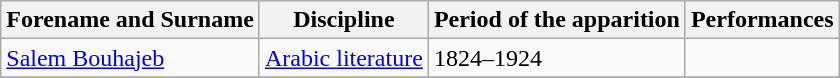<table class="wikitable">
<tr>
<th>Forename and Surname</th>
<th>Discipline</th>
<th>Period of the apparition</th>
<th>Performances</th>
</tr>
<tr>
<td><a href='#'>Salem Bouhajeb</a></td>
<td><a href='#'>Arabic literature</a></td>
<td>1824–1924</td>
<td></td>
</tr>
<tr>
</tr>
</table>
